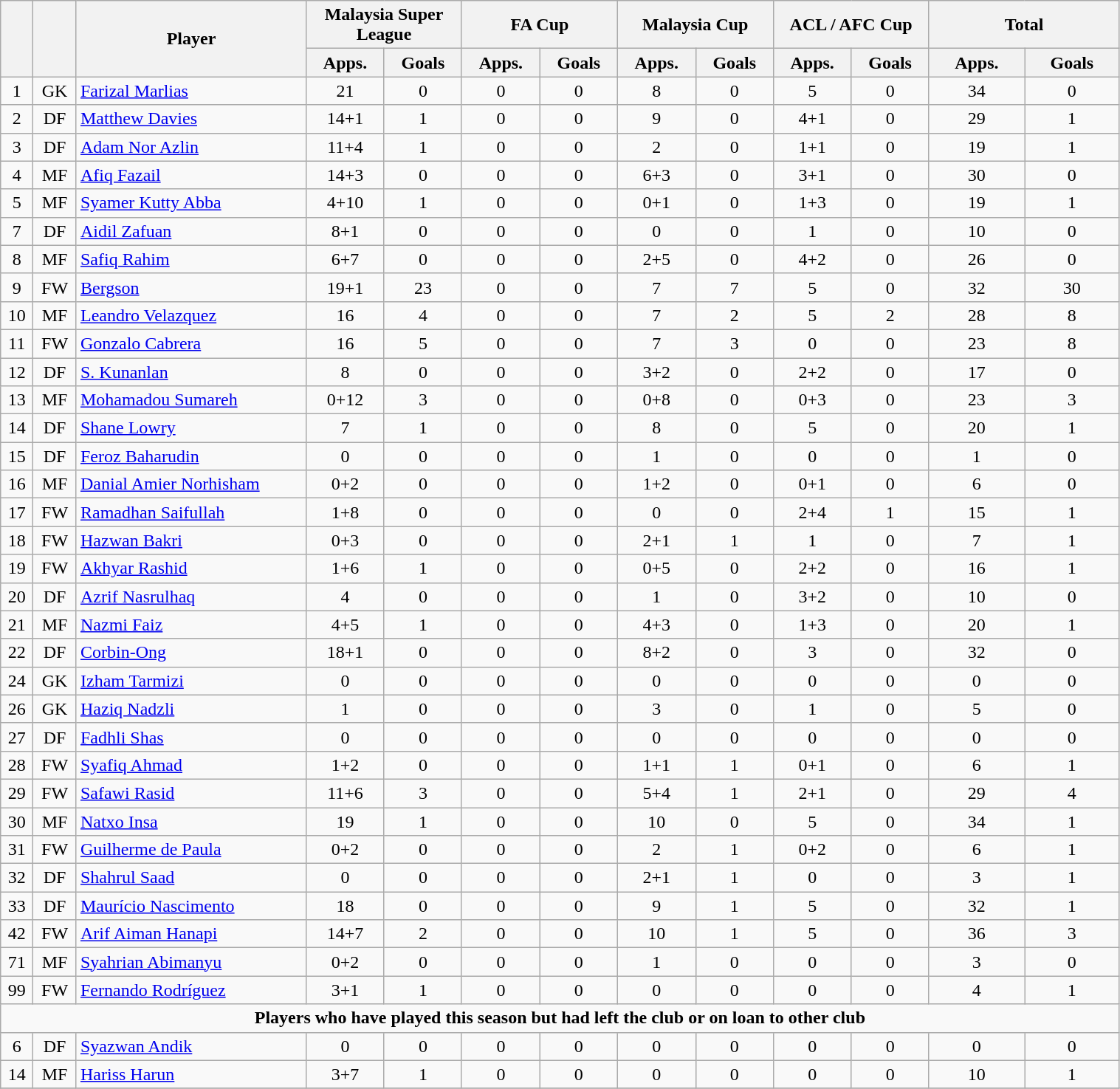<table class="wikitable" style="text-align:center; font-size:100%; width:80%;">
<tr>
<th rowspan=2></th>
<th rowspan=2></th>
<th rowspan=2 width="200">Player</th>
<th colspan=2 width="105">Malaysia Super League</th>
<th colspan=2 width="105">FA Cup</th>
<th colspan=2 width="105">Malaysia Cup</th>
<th colspan=2 width="105">ACL / AFC Cup</th>
<th colspan=2 width="130">Total</th>
</tr>
<tr>
<th>Apps.</th>
<th>Goals</th>
<th>Apps.</th>
<th>Goals</th>
<th>Apps.</th>
<th>Goals</th>
<th>Apps.</th>
<th>Goals</th>
<th>Apps.</th>
<th>Goals</th>
</tr>
<tr>
<td>1</td>
<td>GK</td>
<td align="left"> <a href='#'>Farizal Marlias</a></td>
<td>21</td>
<td>0</td>
<td>0</td>
<td>0</td>
<td>8</td>
<td>0</td>
<td>5</td>
<td>0</td>
<td>34</td>
<td>0</td>
</tr>
<tr>
<td>2</td>
<td>DF</td>
<td align="left"> <a href='#'>Matthew Davies</a></td>
<td>14+1</td>
<td>1</td>
<td>0</td>
<td>0</td>
<td>9</td>
<td>0</td>
<td>4+1</td>
<td>0</td>
<td>29</td>
<td>1</td>
</tr>
<tr>
<td>3</td>
<td>DF</td>
<td align="left"> <a href='#'>Adam Nor Azlin</a></td>
<td>11+4</td>
<td>1</td>
<td>0</td>
<td>0</td>
<td>2</td>
<td>0</td>
<td>1+1</td>
<td>0</td>
<td>19</td>
<td>1</td>
</tr>
<tr>
<td>4</td>
<td>MF</td>
<td align="left"> <a href='#'>Afiq Fazail</a></td>
<td>14+3</td>
<td>0</td>
<td>0</td>
<td>0</td>
<td>6+3</td>
<td>0</td>
<td>3+1</td>
<td>0</td>
<td>30</td>
<td>0</td>
</tr>
<tr>
<td>5</td>
<td>MF</td>
<td align="left"> <a href='#'>Syamer Kutty Abba</a></td>
<td>4+10</td>
<td>1</td>
<td>0</td>
<td>0</td>
<td>0+1</td>
<td>0</td>
<td>1+3</td>
<td>0</td>
<td>19</td>
<td>1</td>
</tr>
<tr>
<td>7</td>
<td>DF</td>
<td align="left"> <a href='#'>Aidil Zafuan</a></td>
<td>8+1</td>
<td>0</td>
<td>0</td>
<td>0</td>
<td>0</td>
<td>0</td>
<td>1</td>
<td>0</td>
<td>10</td>
<td>0</td>
</tr>
<tr>
<td>8</td>
<td>MF</td>
<td align="left"> <a href='#'>Safiq Rahim</a></td>
<td>6+7</td>
<td>0</td>
<td>0</td>
<td>0</td>
<td>2+5</td>
<td>0</td>
<td>4+2</td>
<td>0</td>
<td>26</td>
<td>0</td>
</tr>
<tr>
<td>9</td>
<td>FW</td>
<td align="left"> <a href='#'>Bergson</a></td>
<td>19+1</td>
<td>23</td>
<td>0</td>
<td>0</td>
<td>7</td>
<td>7</td>
<td>5</td>
<td>0</td>
<td>32</td>
<td>30</td>
</tr>
<tr>
<td>10</td>
<td>MF</td>
<td align="left"> <a href='#'>Leandro Velazquez</a></td>
<td>16</td>
<td>4</td>
<td>0</td>
<td>0</td>
<td>7</td>
<td>2</td>
<td>5</td>
<td>2</td>
<td>28</td>
<td>8</td>
</tr>
<tr>
<td>11</td>
<td>FW</td>
<td align="left"> <a href='#'>Gonzalo Cabrera</a></td>
<td>16</td>
<td>5</td>
<td>0</td>
<td>0</td>
<td>7</td>
<td>3</td>
<td>0</td>
<td>0</td>
<td>23</td>
<td>8</td>
</tr>
<tr>
<td>12</td>
<td>DF</td>
<td align="left"> <a href='#'>S. Kunanlan</a></td>
<td>8</td>
<td>0</td>
<td>0</td>
<td>0</td>
<td>3+2</td>
<td>0</td>
<td>2+2</td>
<td>0</td>
<td>17</td>
<td>0</td>
</tr>
<tr>
<td>13</td>
<td>MF</td>
<td align="left"> <a href='#'>Mohamadou Sumareh</a></td>
<td>0+12</td>
<td>3</td>
<td>0</td>
<td>0</td>
<td>0+8</td>
<td>0</td>
<td>0+3</td>
<td>0</td>
<td>23</td>
<td>3</td>
</tr>
<tr>
<td>14</td>
<td>DF</td>
<td align="left"> <a href='#'>Shane Lowry</a></td>
<td>7</td>
<td>1</td>
<td>0</td>
<td>0</td>
<td>8</td>
<td>0</td>
<td>5</td>
<td>0</td>
<td>20</td>
<td>1</td>
</tr>
<tr>
<td>15</td>
<td>DF</td>
<td align="left"> <a href='#'>Feroz Baharudin</a></td>
<td>0</td>
<td>0</td>
<td>0</td>
<td>0</td>
<td>1</td>
<td>0</td>
<td>0</td>
<td>0</td>
<td>1</td>
<td>0</td>
</tr>
<tr>
<td>16</td>
<td>MF</td>
<td align="left"> <a href='#'>Danial Amier Norhisham</a></td>
<td>0+2</td>
<td>0</td>
<td>0</td>
<td>0</td>
<td>1+2</td>
<td>0</td>
<td>0+1</td>
<td>0</td>
<td>6</td>
<td>0</td>
</tr>
<tr>
<td>17</td>
<td>FW</td>
<td align="left"> <a href='#'>Ramadhan Saifullah</a></td>
<td>1+8</td>
<td>0</td>
<td>0</td>
<td>0</td>
<td>0</td>
<td>0</td>
<td>2+4</td>
<td>1</td>
<td>15</td>
<td>1</td>
</tr>
<tr>
<td>18</td>
<td>FW</td>
<td align="left"> <a href='#'>Hazwan Bakri</a></td>
<td>0+3</td>
<td>0</td>
<td>0</td>
<td>0</td>
<td>2+1</td>
<td>1</td>
<td>1</td>
<td>0</td>
<td>7</td>
<td>1</td>
</tr>
<tr>
<td>19</td>
<td>FW</td>
<td align="left"> <a href='#'>Akhyar Rashid</a></td>
<td>1+6</td>
<td>1</td>
<td>0</td>
<td>0</td>
<td>0+5</td>
<td>0</td>
<td>2+2</td>
<td>0</td>
<td>16</td>
<td>1</td>
</tr>
<tr>
<td>20</td>
<td>DF</td>
<td align="left"> <a href='#'>Azrif Nasrulhaq</a></td>
<td>4</td>
<td>0</td>
<td>0</td>
<td>0</td>
<td>1</td>
<td>0</td>
<td>3+2</td>
<td>0</td>
<td>10</td>
<td>0</td>
</tr>
<tr>
<td>21</td>
<td>MF</td>
<td align="left"> <a href='#'>Nazmi Faiz</a></td>
<td>4+5</td>
<td>1</td>
<td>0</td>
<td>0</td>
<td>4+3</td>
<td>0</td>
<td>1+3</td>
<td>0</td>
<td>20</td>
<td>1</td>
</tr>
<tr>
<td>22</td>
<td>DF</td>
<td align="left"> <a href='#'>Corbin-Ong</a></td>
<td>18+1</td>
<td>0</td>
<td>0</td>
<td>0</td>
<td>8+2</td>
<td>0</td>
<td>3</td>
<td>0</td>
<td>32</td>
<td>0</td>
</tr>
<tr>
<td>24</td>
<td>GK</td>
<td align="left"> <a href='#'>Izham Tarmizi</a></td>
<td>0</td>
<td>0</td>
<td>0</td>
<td>0</td>
<td>0</td>
<td>0</td>
<td>0</td>
<td>0</td>
<td>0</td>
<td>0</td>
</tr>
<tr>
<td>26</td>
<td>GK</td>
<td align="left"> <a href='#'>Haziq Nadzli</a></td>
<td>1</td>
<td>0</td>
<td>0</td>
<td>0</td>
<td>3</td>
<td>0</td>
<td>1</td>
<td>0</td>
<td>5</td>
<td>0</td>
</tr>
<tr>
<td>27</td>
<td>DF</td>
<td align="left"> <a href='#'>Fadhli Shas</a></td>
<td>0</td>
<td>0</td>
<td>0</td>
<td>0</td>
<td>0</td>
<td>0</td>
<td>0</td>
<td>0</td>
<td>0</td>
<td>0</td>
</tr>
<tr>
<td>28</td>
<td>FW</td>
<td align="left"> <a href='#'>Syafiq Ahmad</a></td>
<td>1+2</td>
<td>0</td>
<td>0</td>
<td>0</td>
<td>1+1</td>
<td>1</td>
<td>0+1</td>
<td>0</td>
<td>6</td>
<td>1</td>
</tr>
<tr>
<td>29</td>
<td>FW</td>
<td align="left"> <a href='#'>Safawi Rasid</a></td>
<td>11+6</td>
<td>3</td>
<td>0</td>
<td>0</td>
<td>5+4</td>
<td>1</td>
<td>2+1</td>
<td>0</td>
<td>29</td>
<td>4</td>
</tr>
<tr>
<td>30</td>
<td>MF</td>
<td align="left"> <a href='#'>Natxo Insa</a></td>
<td>19</td>
<td>1</td>
<td>0</td>
<td>0</td>
<td>10</td>
<td>0</td>
<td>5</td>
<td>0</td>
<td>34</td>
<td>1</td>
</tr>
<tr>
<td>31</td>
<td>FW</td>
<td align="left"> <a href='#'>Guilherme de Paula</a></td>
<td>0+2</td>
<td>0</td>
<td>0</td>
<td>0</td>
<td>2</td>
<td>1</td>
<td>0+2</td>
<td>0</td>
<td>6</td>
<td>1</td>
</tr>
<tr>
<td>32</td>
<td>DF</td>
<td align="left"> <a href='#'>Shahrul Saad</a></td>
<td>0</td>
<td>0</td>
<td>0</td>
<td>0</td>
<td>2+1</td>
<td>1</td>
<td>0</td>
<td>0</td>
<td>3</td>
<td>1</td>
</tr>
<tr>
<td>33</td>
<td>DF</td>
<td align="left"> <a href='#'>Maurício Nascimento</a></td>
<td>18</td>
<td>0</td>
<td>0</td>
<td>0</td>
<td>9</td>
<td>1</td>
<td>5</td>
<td>0</td>
<td>32</td>
<td>1</td>
</tr>
<tr>
<td>42</td>
<td>FW</td>
<td align="left"> <a href='#'>Arif Aiman Hanapi</a></td>
<td>14+7</td>
<td>2</td>
<td>0</td>
<td>0</td>
<td>10</td>
<td>1</td>
<td>5</td>
<td>0</td>
<td>36</td>
<td>3</td>
</tr>
<tr>
<td>71</td>
<td>MF</td>
<td align="left"> <a href='#'>Syahrian Abimanyu</a></td>
<td>0+2</td>
<td>0</td>
<td>0</td>
<td>0</td>
<td>1</td>
<td>0</td>
<td>0</td>
<td>0</td>
<td>3</td>
<td>0</td>
</tr>
<tr>
<td>99</td>
<td>FW</td>
<td align="left"> <a href='#'>Fernando Rodríguez</a></td>
<td>3+1</td>
<td>1</td>
<td>0</td>
<td>0</td>
<td>0</td>
<td>0</td>
<td>0</td>
<td>0</td>
<td>4</td>
<td>1</td>
</tr>
<tr>
<td colspan="17"><strong>Players who have played this season but had left the club or on loan to other club</strong></td>
</tr>
<tr>
<td>6</td>
<td>DF</td>
<td align="left"> <a href='#'>Syazwan Andik</a></td>
<td>0</td>
<td>0</td>
<td>0</td>
<td>0</td>
<td>0</td>
<td>0</td>
<td>0</td>
<td>0</td>
<td>0</td>
<td>0</td>
</tr>
<tr>
<td>14</td>
<td>MF</td>
<td align="left"> <a href='#'>Hariss Harun</a></td>
<td>3+7</td>
<td>1</td>
<td>0</td>
<td>0</td>
<td>0</td>
<td>0</td>
<td>0</td>
<td>0</td>
<td>10</td>
<td>1</td>
</tr>
<tr>
</tr>
</table>
